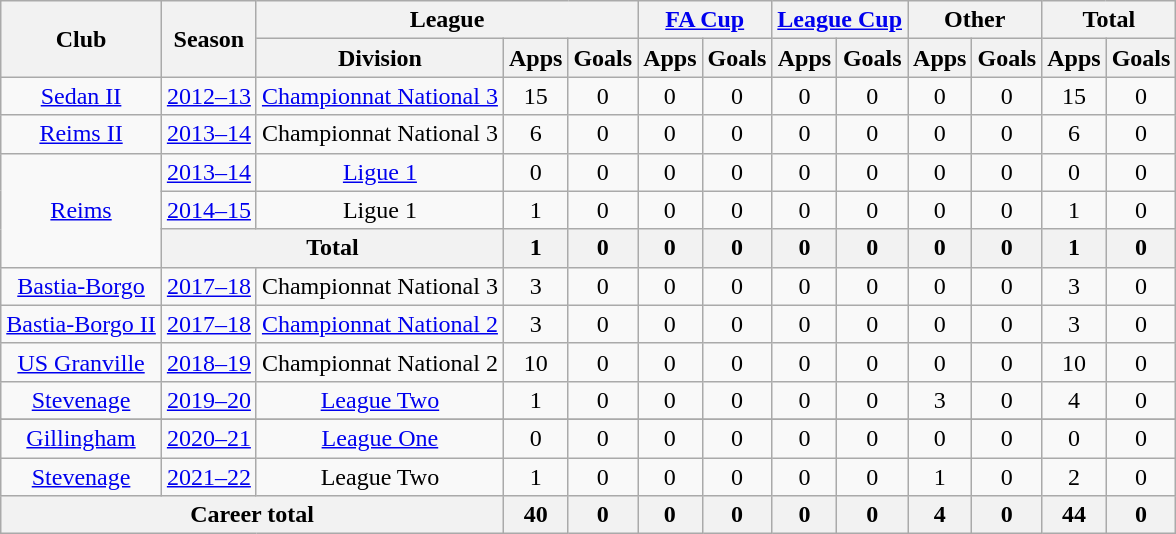<table class="wikitable" style="text-align: center">
<tr>
<th rowspan="2">Club</th>
<th rowspan="2">Season</th>
<th colspan="3">League</th>
<th colspan="2"><a href='#'>FA Cup</a></th>
<th colspan="2"><a href='#'>League Cup</a></th>
<th colspan="2">Other</th>
<th colspan="2">Total</th>
</tr>
<tr>
<th>Division</th>
<th>Apps</th>
<th>Goals</th>
<th>Apps</th>
<th>Goals</th>
<th>Apps</th>
<th>Goals</th>
<th>Apps</th>
<th>Goals</th>
<th>Apps</th>
<th>Goals</th>
</tr>
<tr>
<td rowspan="1"><a href='#'>Sedan II</a></td>
<td><a href='#'>2012–13</a></td>
<td><a href='#'>Championnat National 3</a></td>
<td>15</td>
<td>0</td>
<td>0</td>
<td>0</td>
<td>0</td>
<td>0</td>
<td>0</td>
<td>0</td>
<td>15</td>
<td>0</td>
</tr>
<tr>
<td rowspan="1"><a href='#'>Reims II</a></td>
<td><a href='#'>2013–14</a></td>
<td>Championnat National 3</td>
<td>6</td>
<td>0</td>
<td>0</td>
<td>0</td>
<td>0</td>
<td>0</td>
<td>0</td>
<td>0</td>
<td>6</td>
<td>0</td>
</tr>
<tr>
<td rowspan="3"><a href='#'>Reims</a></td>
<td><a href='#'>2013–14</a></td>
<td><a href='#'>Ligue 1</a></td>
<td>0</td>
<td>0</td>
<td>0</td>
<td>0</td>
<td>0</td>
<td>0</td>
<td>0</td>
<td>0</td>
<td>0</td>
<td>0</td>
</tr>
<tr>
<td><a href='#'>2014–15</a></td>
<td>Ligue 1</td>
<td>1</td>
<td>0</td>
<td>0</td>
<td>0</td>
<td>0</td>
<td>0</td>
<td>0</td>
<td>0</td>
<td>1</td>
<td>0</td>
</tr>
<tr>
<th colspan=2>Total</th>
<th>1</th>
<th>0</th>
<th>0</th>
<th>0</th>
<th>0</th>
<th>0</th>
<th>0</th>
<th>0</th>
<th>1</th>
<th>0</th>
</tr>
<tr>
<td rowspan="1"><a href='#'>Bastia-Borgo</a></td>
<td><a href='#'>2017–18</a></td>
<td>Championnat National 3</td>
<td>3</td>
<td>0</td>
<td>0</td>
<td>0</td>
<td>0</td>
<td>0</td>
<td>0</td>
<td>0</td>
<td>3</td>
<td>0</td>
</tr>
<tr>
<td rowspan="1"><a href='#'>Bastia-Borgo II</a></td>
<td><a href='#'>2017–18</a></td>
<td><a href='#'>Championnat National 2</a></td>
<td>3</td>
<td>0</td>
<td>0</td>
<td>0</td>
<td>0</td>
<td>0</td>
<td>0</td>
<td>0</td>
<td>3</td>
<td>0</td>
</tr>
<tr>
<td rowspan="1"><a href='#'>US Granville</a></td>
<td><a href='#'>2018–19</a></td>
<td>Championnat National 2</td>
<td>10</td>
<td>0</td>
<td>0</td>
<td>0</td>
<td>0</td>
<td>0</td>
<td>0</td>
<td>0</td>
<td>10</td>
<td>0</td>
</tr>
<tr>
<td rowspan="1"><a href='#'>Stevenage</a></td>
<td><a href='#'>2019–20</a></td>
<td><a href='#'>League Two</a></td>
<td>1</td>
<td>0</td>
<td>0</td>
<td>0</td>
<td>0</td>
<td>0</td>
<td>3</td>
<td>0</td>
<td>4</td>
<td>0</td>
</tr>
<tr>
</tr>
<tr>
<td rowspan="1"><a href='#'>Gillingham</a></td>
<td><a href='#'>2020–21</a></td>
<td><a href='#'>League One</a></td>
<td>0</td>
<td>0</td>
<td>0</td>
<td>0</td>
<td>0</td>
<td>0</td>
<td>0</td>
<td>0</td>
<td>0</td>
<td>0</td>
</tr>
<tr>
<td rowspan="1"><a href='#'>Stevenage</a></td>
<td><a href='#'>2021–22</a></td>
<td>League Two</td>
<td>1</td>
<td>0</td>
<td>0</td>
<td>0</td>
<td>0</td>
<td>0</td>
<td>1</td>
<td>0</td>
<td>2</td>
<td>0</td>
</tr>
<tr>
<th colspan=3>Career total</th>
<th>40</th>
<th>0</th>
<th>0</th>
<th>0</th>
<th>0</th>
<th>0</th>
<th>4</th>
<th>0</th>
<th>44</th>
<th>0</th>
</tr>
</table>
